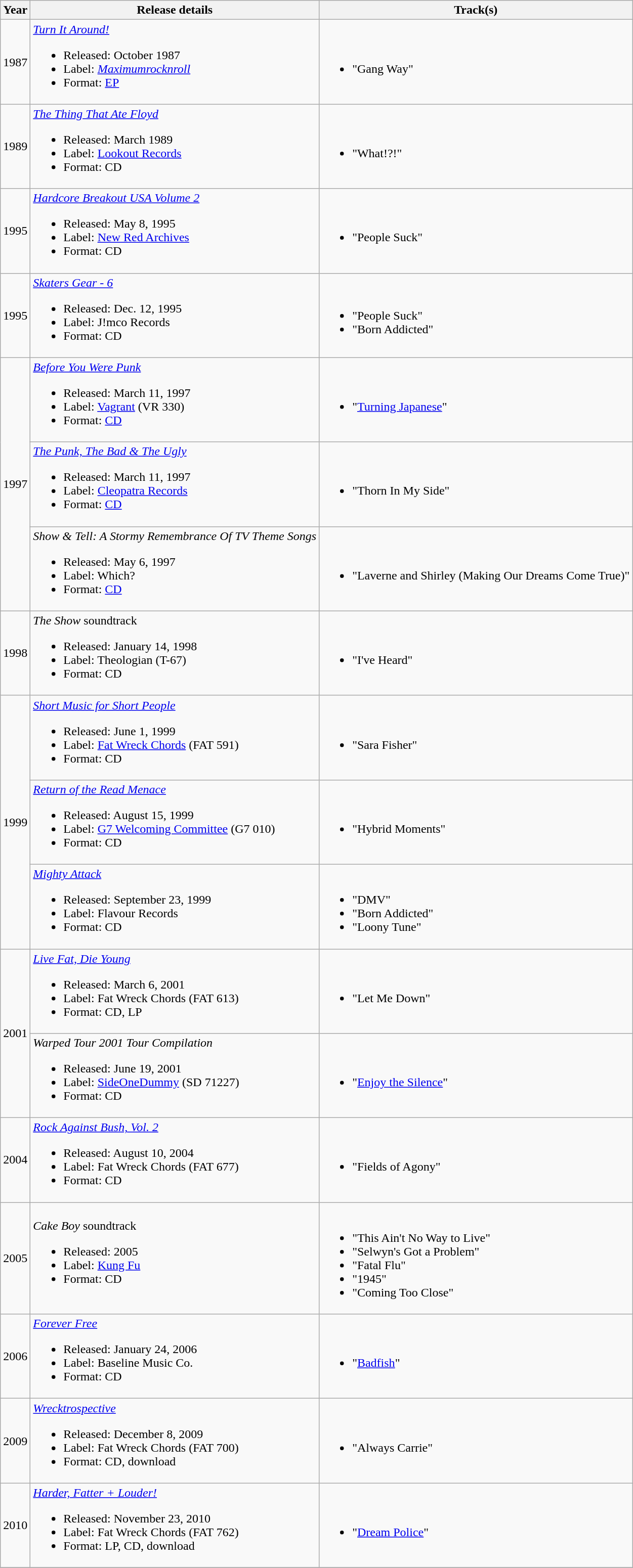<table class ="wikitable">
<tr>
<th>Year</th>
<th>Release details</th>
<th>Track(s)</th>
</tr>
<tr>
<td>1987</td>
<td><em><a href='#'>Turn It Around!</a></em><br><ul><li>Released: October 1987</li><li>Label: <em><a href='#'>Maximumrocknroll</a></em></li><li>Format: <a href='#'>EP</a></li></ul></td>
<td><br><ul><li>"Gang Way"</li></ul></td>
</tr>
<tr>
<td>1989</td>
<td><em><a href='#'>The Thing That Ate Floyd</a></em><br><ul><li>Released: March 1989</li><li>Label: <a href='#'>Lookout Records</a></li><li>Format: CD</li></ul></td>
<td><br><ul><li>"What!?!"</li></ul></td>
</tr>
<tr>
<td>1995</td>
<td><em><a href='#'>Hardcore Breakout USA Volume 2</a></em><br><ul><li>Released: May 8, 1995</li><li>Label: <a href='#'>New Red Archives</a></li><li>Format: CD</li></ul></td>
<td><br><ul><li>"People Suck"</li></ul></td>
</tr>
<tr>
<td>1995</td>
<td><em><a href='#'>Skaters Gear - 6</a></em><br><ul><li>Released: Dec. 12, 1995</li><li>Label: J!mco Records</li><li>Format: CD</li></ul></td>
<td><br><ul><li>"People Suck"</li><li>"Born Addicted"</li></ul></td>
</tr>
<tr>
<td rowspan="3">1997</td>
<td><em><a href='#'>Before You Were Punk</a></em><br><ul><li>Released: March 11, 1997</li><li>Label: <a href='#'>Vagrant</a> (VR 330)</li><li>Format: <a href='#'>CD</a></li></ul></td>
<td><br><ul><li>"<a href='#'>Turning Japanese</a>" </li></ul></td>
</tr>
<tr>
<td><em><a href='#'>The Punk, The Bad & The Ugly</a></em><br><ul><li>Released: March 11, 1997</li><li>Label: <a href='#'>Cleopatra Records</a></li><li>Format: <a href='#'>CD</a></li></ul></td>
<td><br><ul><li>"Thorn In My Side"</li></ul></td>
</tr>
<tr>
<td><em>Show & Tell: A Stormy Remembrance Of TV Theme Songs</em><br><ul><li>Released: May 6, 1997</li><li>Label: Which?</li><li>Format: <a href='#'>CD</a></li></ul></td>
<td><br><ul><li>"Laverne and Shirley (Making Our Dreams Come True)"</li></ul></td>
</tr>
<tr>
<td>1998</td>
<td><em>The Show</em> soundtrack<br><ul><li>Released: January 14, 1998</li><li>Label: Theologian (T-67)</li><li>Format: CD</li></ul></td>
<td><br><ul><li>"I've Heard" </li></ul></td>
</tr>
<tr>
<td rowspan="3">1999</td>
<td><em><a href='#'>Short Music for Short People</a></em><br><ul><li>Released: June 1, 1999</li><li>Label: <a href='#'>Fat Wreck Chords</a> (FAT 591)</li><li>Format: CD</li></ul></td>
<td><br><ul><li>"Sara Fisher"</li></ul></td>
</tr>
<tr>
<td><em><a href='#'>Return of the Read Menace</a></em><br><ul><li>Released: August 15, 1999</li><li>Label: <a href='#'>G7 Welcoming Committee</a> (G7 010)</li><li>Format: CD</li></ul></td>
<td><br><ul><li>"Hybrid Moments" </li></ul></td>
</tr>
<tr>
<td><em><a href='#'>Mighty Attack</a></em><br><ul><li>Released: September 23, 1999</li><li>Label: Flavour Records</li><li>Format: CD</li></ul></td>
<td><br><ul><li>"DMV"</li><li>"Born Addicted"</li><li>"Loony Tune"</li></ul></td>
</tr>
<tr>
<td rowspan="2">2001</td>
<td><em><a href='#'>Live Fat, Die Young</a></em><br><ul><li>Released: March 6, 2001</li><li>Label: Fat Wreck Chords (FAT 613)</li><li>Format: CD, LP</li></ul></td>
<td><br><ul><li>"Let Me Down" </li></ul></td>
</tr>
<tr>
<td><em>Warped Tour 2001 Tour Compilation</em><br><ul><li>Released: June 19, 2001</li><li>Label: <a href='#'>SideOneDummy</a> (SD 71227)</li><li>Format: CD</li></ul></td>
<td><br><ul><li>"<a href='#'>Enjoy the Silence</a>" </li></ul></td>
</tr>
<tr>
<td>2004</td>
<td><em><a href='#'>Rock Against Bush, Vol. 2</a></em><br><ul><li>Released: August 10, 2004</li><li>Label: Fat Wreck Chords (FAT 677)</li><li>Format: CD</li></ul></td>
<td><br><ul><li>"Fields of Agony" </li></ul></td>
</tr>
<tr>
<td>2005</td>
<td><em>Cake Boy</em> soundtrack<br><ul><li>Released: 2005</li><li>Label: <a href='#'>Kung Fu</a></li><li>Format: CD</li></ul></td>
<td><br><ul><li>"This Ain't No Way to Live"</li><li>"Selwyn's Got a Problem"</li><li>"Fatal Flu" </li><li>"1945" </li><li>"Coming Too Close" </li></ul></td>
</tr>
<tr>
<td>2006</td>
<td><em><a href='#'>Forever Free</a></em><br><ul><li>Released: January 24, 2006</li><li>Label: Baseline Music Co.</li><li>Format: CD</li></ul></td>
<td><br><ul><li>"<a href='#'>Badfish</a>" </li></ul></td>
</tr>
<tr>
<td>2009</td>
<td><em><a href='#'>Wrecktrospective</a></em><br><ul><li>Released: December 8, 2009</li><li>Label: Fat Wreck Chords (FAT 700)</li><li>Format: CD, download</li></ul></td>
<td><br><ul><li>"Always Carrie" </li></ul></td>
</tr>
<tr>
<td>2010</td>
<td><em><a href='#'>Harder, Fatter + Louder!</a></em><br><ul><li>Released: November 23, 2010</li><li>Label: Fat Wreck Chords (FAT 762)</li><li>Format: LP, CD, download</li></ul></td>
<td><br><ul><li>"<a href='#'>Dream Police</a>" </li></ul></td>
</tr>
<tr>
</tr>
</table>
